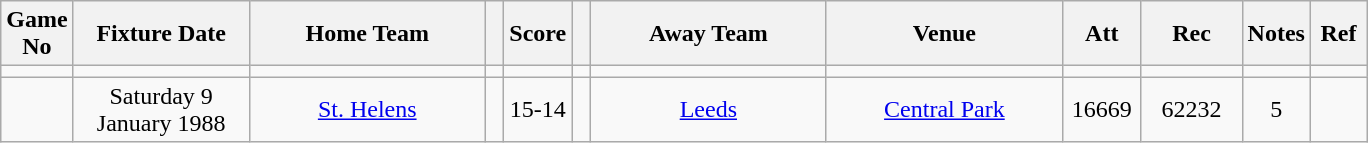<table class="wikitable" style="text-align:center;">
<tr>
<th width=10 abbr="No">Game No</th>
<th width=110 abbr="Date">Fixture Date</th>
<th width=150 abbr="Home Team">Home Team</th>
<th width=5 abbr="space"></th>
<th width=20 abbr="Score">Score</th>
<th width=5 abbr="space"></th>
<th width=150 abbr="Away Team">Away Team</th>
<th width=150 abbr="Venue">Venue</th>
<th width=45 abbr="Att">Att</th>
<th width=60 abbr="Rec">Rec</th>
<th width=20 abbr="Notes">Notes</th>
<th width=30 abbr="Ref">Ref</th>
</tr>
<tr>
<td></td>
<td></td>
<td></td>
<td></td>
<td></td>
<td></td>
<td></td>
<td></td>
<td></td>
<td></td>
<td></td>
</tr>
<tr>
<td></td>
<td>Saturday 9 January 1988</td>
<td><a href='#'>St. Helens</a></td>
<td></td>
<td>15-14</td>
<td></td>
<td><a href='#'>Leeds</a></td>
<td><a href='#'>Central Park</a></td>
<td>16669</td>
<td>62232</td>
<td>5</td>
<td></td>
</tr>
</table>
